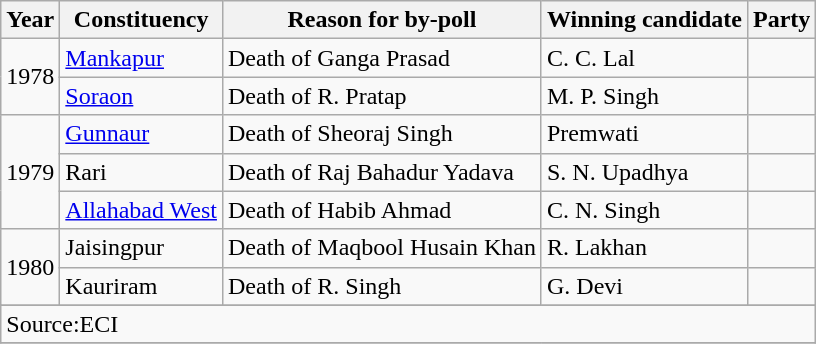<table class="wikitable sortable">
<tr>
<th>Year</th>
<th>Constituency</th>
<th>Reason for by-poll</th>
<th>Winning candidate</th>
<th colspan=2>Party</th>
</tr>
<tr>
<td rowspan=2>1978</td>
<td><a href='#'>Mankapur</a></td>
<td>Death of Ganga Prasad</td>
<td>C. C. Lal</td>
<td></td>
</tr>
<tr>
<td><a href='#'>Soraon</a></td>
<td>Death of R. Pratap</td>
<td>M. P. Singh</td>
<td></td>
</tr>
<tr>
<td rowspan=3>1979</td>
<td><a href='#'>Gunnaur</a></td>
<td>Death of Sheoraj Singh</td>
<td>Premwati</td>
<td></td>
</tr>
<tr>
<td>Rari</td>
<td>Death of Raj Bahadur Yadava</td>
<td>S. N. Upadhya</td>
<td></td>
</tr>
<tr>
<td><a href='#'>Allahabad West</a></td>
<td>Death of Habib Ahmad</td>
<td>C. N. Singh</td>
<td></td>
</tr>
<tr>
<td rowspan=2>1980</td>
<td>Jaisingpur</td>
<td>Death of Maqbool Husain Khan</td>
<td>R. Lakhan</td>
<td></td>
</tr>
<tr>
<td>Kauriram</td>
<td>Death of R. Singh</td>
<td>G. Devi</td>
<td></td>
</tr>
<tr>
</tr>
<tr class="sortbottom">
<td colspan=6>Source:ECI</td>
</tr>
<tr>
</tr>
</table>
